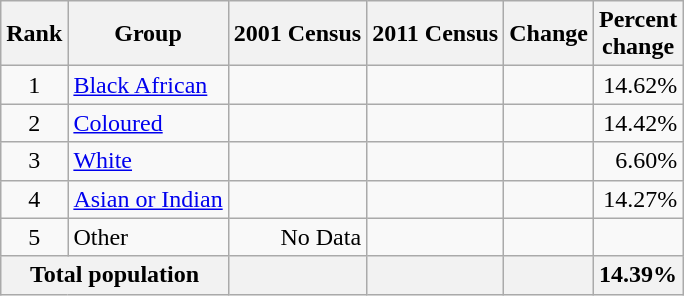<table class="wikitable sortable" style="text-align: right;">
<tr>
<th data-sort-type="number">Rank</th>
<th>Group</th>
<th>2001 Census</th>
<th>2011 Census</th>
<th data-sort-type="number">Change</th>
<th data-sort-type="number">Percent<br>change</th>
</tr>
<tr>
<td style="text-align: center;">1 </td>
<td style="text-align: left;"><a href='#'>Black African</a></td>
<td></td>
<td></td>
<td> </td>
<td>14.62% </td>
</tr>
<tr>
<td style="text-align: center;">2 </td>
<td style="text-align: left;"><a href='#'>Coloured</a></td>
<td></td>
<td></td>
<td> </td>
<td>14.42% </td>
</tr>
<tr>
<td style="text-align: center;">3 </td>
<td style="text-align: left;"><a href='#'>White</a></td>
<td></td>
<td></td>
<td> </td>
<td>6.60% </td>
</tr>
<tr>
<td style="text-align: center;">4 </td>
<td style="text-align: left;"><a href='#'>Asian or Indian</a></td>
<td></td>
<td></td>
<td> </td>
<td>14.27% </td>
</tr>
<tr class="sortbottom">
<td style="text-align: center;">5 </td>
<td style="text-align: left;">Other</td>
<td>No Data</td>
<td></td>
<td></td>
<td></td>
</tr>
<tr>
<th colspan=2>Total population</th>
<th></th>
<th></th>
<th> </th>
<th>14.39% </th>
</tr>
</table>
